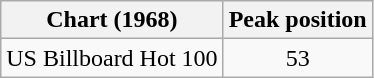<table class="wikitable">
<tr>
<th align="center">Chart (1968)</th>
<th align="center">Peak position</th>
</tr>
<tr>
<td align="left">US Billboard Hot 100</td>
<td align="center">53</td>
</tr>
</table>
